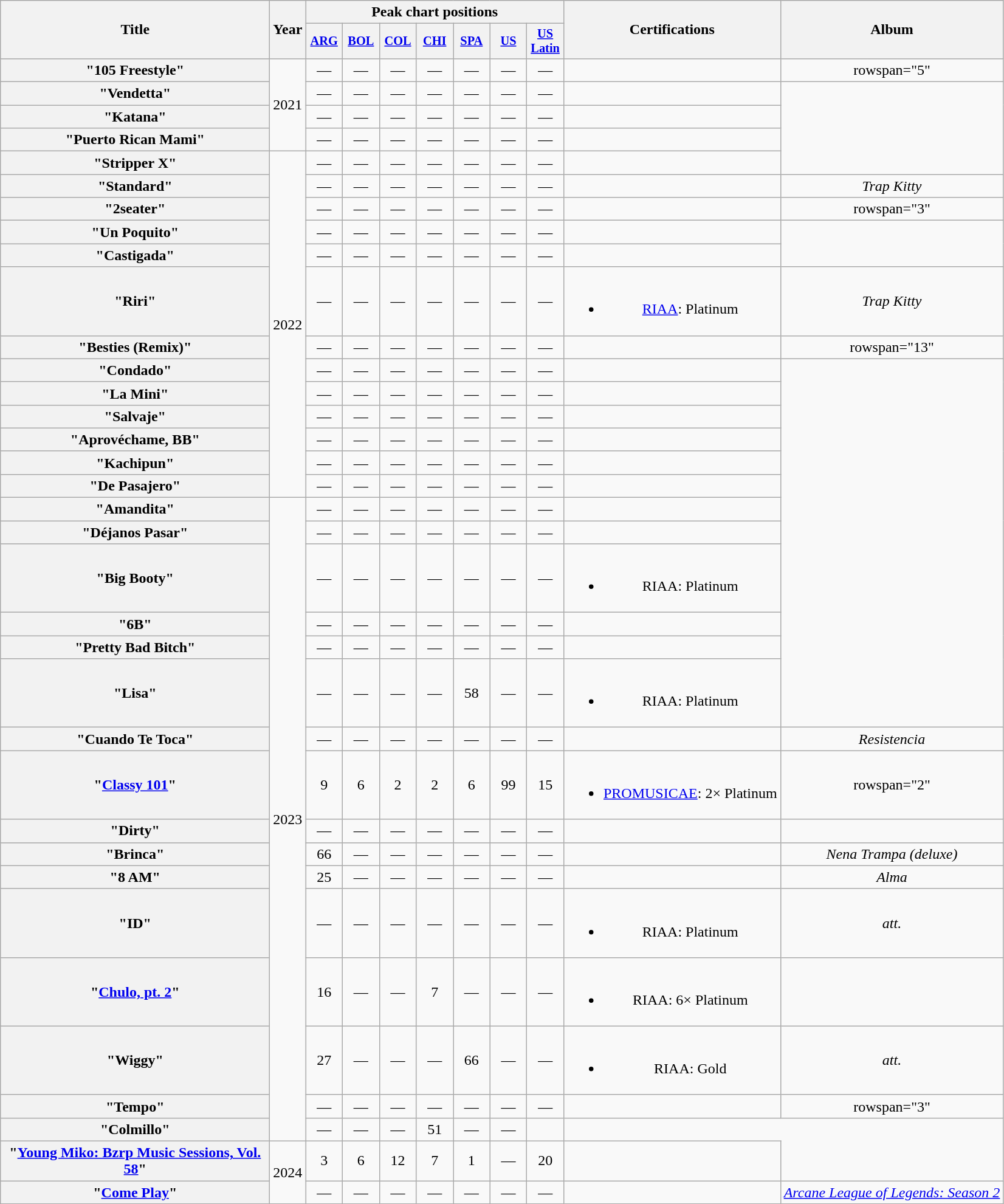<table class="wikitable plainrowheaders" style="text-align:center;">
<tr>
<th rowspan="2" scope="col" style="width:18em;">Title</th>
<th rowspan="2">Year</th>
<th colspan="7">Peak chart positions</th>
<th rowspan="2">Certifications</th>
<th rowspan="2">Album</th>
</tr>
<tr>
<th scope="col" style="width:2.5em;font-size:85%;"><a href='#'>ARG</a><br></th>
<th scope="col" style="width:2.5em;font-size:85%;"><a href='#'>BOL</a><br></th>
<th scope="col" style="width:2.5em;font-size:85%;"><a href='#'>COL</a><br></th>
<th scope="col" style="width:2.5em;font-size:85%;"><a href='#'>CHI</a><br></th>
<th scope="col" style="width:2.5em;font-size:85%;"><a href='#'>SPA</a><br></th>
<th scope="col" style="width:2.5em;font-size:85%;"><a href='#'>US</a><br></th>
<th scope="col" style="width:2.5em;font-size:85%;"><a href='#'>US<br>Latin</a><br></th>
</tr>
<tr>
<th scope="row">"105 Freestyle"<br></th>
<td rowspan="4">2021</td>
<td>—</td>
<td>—</td>
<td>—</td>
<td>—</td>
<td>—</td>
<td>—</td>
<td>—</td>
<td></td>
<td>rowspan="5" </td>
</tr>
<tr>
<th scope="row">"Vendetta"<br></th>
<td>—</td>
<td>—</td>
<td>—</td>
<td>—</td>
<td>—</td>
<td>—</td>
<td>—</td>
<td></td>
</tr>
<tr>
<th scope="row">"Katana"<br></th>
<td>—</td>
<td>—</td>
<td>—</td>
<td>—</td>
<td>—</td>
<td>—</td>
<td>—</td>
<td></td>
</tr>
<tr>
<th scope="row">"Puerto Rican Mami"</th>
<td>—</td>
<td>—</td>
<td>—</td>
<td>—</td>
<td>—</td>
<td>—</td>
<td>—</td>
<td></td>
</tr>
<tr>
<th scope="row">"Stripper X"<br></th>
<td rowspan="13">2022</td>
<td>—</td>
<td>—</td>
<td>—</td>
<td>—</td>
<td>—</td>
<td>—</td>
<td>—</td>
<td></td>
</tr>
<tr>
<th scope="row">"Standard"</th>
<td>—</td>
<td>—</td>
<td>—</td>
<td>—</td>
<td>—</td>
<td>—</td>
<td>—</td>
<td></td>
<td><em>Trap Kitty</em></td>
</tr>
<tr>
<th scope="row">"2seater"<br></th>
<td>—</td>
<td>—</td>
<td>—</td>
<td>—</td>
<td>—</td>
<td>—</td>
<td>—</td>
<td></td>
<td>rowspan="3" </td>
</tr>
<tr>
<th scope="row">"Un Poquito"<br></th>
<td>—</td>
<td>—</td>
<td>—</td>
<td>—</td>
<td>—</td>
<td>—</td>
<td>—</td>
<td></td>
</tr>
<tr>
<th scope="row">"Castigada"<br></th>
<td>—</td>
<td>—</td>
<td>—</td>
<td>—</td>
<td>—</td>
<td>—</td>
<td>—</td>
<td></td>
</tr>
<tr>
<th scope="row">"Riri"</th>
<td>—</td>
<td>—</td>
<td>—</td>
<td>—</td>
<td>—</td>
<td>—</td>
<td>—</td>
<td><br><ul><li><a href='#'>RIAA</a>: Platinum </li></ul></td>
<td><em>Trap Kitty</em></td>
</tr>
<tr>
<th scope="row">"Besties (Remix)"<br></th>
<td>—</td>
<td>—</td>
<td>—</td>
<td>—</td>
<td>—</td>
<td>—</td>
<td>—</td>
<td></td>
<td>rowspan="13" </td>
</tr>
<tr>
<th scope="row">"Condado"<br></th>
<td>—</td>
<td>—</td>
<td>—</td>
<td>—</td>
<td>—</td>
<td>—</td>
<td>—</td>
<td></td>
</tr>
<tr>
<th scope="row">"La Mini"<br></th>
<td>—</td>
<td>—</td>
<td>—</td>
<td>—</td>
<td>—</td>
<td>—</td>
<td>—</td>
<td></td>
</tr>
<tr>
<th scope="row">"Salvaje"<br></th>
<td>—</td>
<td>—</td>
<td>—</td>
<td>—</td>
<td>—</td>
<td>—</td>
<td>—</td>
<td></td>
</tr>
<tr>
<th scope="row">"Aprovéchame, BB"<br></th>
<td>—</td>
<td>—</td>
<td>—</td>
<td>—</td>
<td>—</td>
<td>—</td>
<td>—</td>
<td></td>
</tr>
<tr>
<th scope="row">"Kachipun"<br></th>
<td>—</td>
<td>—</td>
<td>—</td>
<td>—</td>
<td>—</td>
<td>—</td>
<td>—</td>
<td></td>
</tr>
<tr>
<th scope="row">"De Pasajero"<br></th>
<td>—</td>
<td>—</td>
<td>—</td>
<td>—</td>
<td>—</td>
<td>—</td>
<td>—</td>
<td></td>
</tr>
<tr>
<th scope="row">"Amandita"<br></th>
<td rowspan="16">2023</td>
<td>—</td>
<td>—</td>
<td>—</td>
<td>—</td>
<td>—</td>
<td>—</td>
<td>—</td>
<td></td>
</tr>
<tr>
<th scope="row">"Déjanos Pasar"<br></th>
<td>—</td>
<td>—</td>
<td>—</td>
<td>—</td>
<td>—</td>
<td>—</td>
<td>—</td>
<td></td>
</tr>
<tr>
<th scope="row">"Big Booty"<br></th>
<td>—</td>
<td>—</td>
<td>—</td>
<td>—</td>
<td>—</td>
<td>—</td>
<td>—</td>
<td><br><ul><li>RIAA: Platinum </li></ul></td>
</tr>
<tr>
<th scope="row">"6B"<br></th>
<td>—</td>
<td>—</td>
<td>—</td>
<td>—</td>
<td>—</td>
<td>—</td>
<td>—</td>
<td></td>
</tr>
<tr>
<th scope="row">"Pretty Bad Bitch"<br></th>
<td>—</td>
<td>—</td>
<td>—</td>
<td>—</td>
<td>—</td>
<td>—</td>
<td>—</td>
<td></td>
</tr>
<tr>
<th scope="row">"Lisa"</th>
<td>—</td>
<td>—</td>
<td>—</td>
<td>—</td>
<td>58</td>
<td>—</td>
<td>—</td>
<td><br><ul><li>RIAA: Platinum </li></ul></td>
</tr>
<tr>
<th scope="row">"Cuando Te Toca"<br></th>
<td>—</td>
<td>—</td>
<td>—</td>
<td>—</td>
<td>—</td>
<td>—</td>
<td>—</td>
<td></td>
<td><em>Resistencia</em></td>
</tr>
<tr>
<th scope="row">"<a href='#'>Classy 101</a>"<br></th>
<td>9</td>
<td>6</td>
<td>2</td>
<td>2</td>
<td>6</td>
<td>99</td>
<td>15</td>
<td><br><ul><li><a href='#'>PROMUSICAE</a>: 2× Platinum</li></ul></td>
<td>rowspan="2" </td>
</tr>
<tr>
<th scope="row">"Dirty"</th>
<td>—</td>
<td>—</td>
<td>—</td>
<td>—</td>
<td>—</td>
<td>—</td>
<td>—</td>
<td></td>
</tr>
<tr>
<th scope="row">"Brinca"<br></th>
<td>66</td>
<td>—</td>
<td>—</td>
<td>—</td>
<td>—</td>
<td>—</td>
<td>—</td>
<td></td>
<td><em>Nena Trampa (deluxe)</em></td>
</tr>
<tr>
<th scope="row">"8 AM"<br></th>
<td>25</td>
<td>—</td>
<td>—</td>
<td>—</td>
<td>—</td>
<td>—</td>
<td>—</td>
<td></td>
<td><em>Alma</em></td>
</tr>
<tr>
<th scope="row">"ID"<br></th>
<td>—</td>
<td>—</td>
<td>—</td>
<td>—</td>
<td>—</td>
<td>—</td>
<td>—</td>
<td><br><ul><li>RIAA: Platinum </li></ul></td>
<td><em>att.</em></td>
</tr>
<tr>
<th scope="row">"<a href='#'>Chulo, pt. 2</a>"<br></th>
<td>16</td>
<td>—</td>
<td>—</td>
<td>7</td>
<td>—</td>
<td>—</td>
<td>—</td>
<td><br><ul><li>RIAA: 6× Platinum </li></ul></td>
<td></td>
</tr>
<tr>
<th scope="row">"Wiggy"</th>
<td>27</td>
<td>—</td>
<td>—</td>
<td>—</td>
<td>66</td>
<td>—</td>
<td>—</td>
<td><br><ul><li>RIAA: Gold </li></ul></td>
<td><em>att.</em></td>
</tr>
<tr>
<th scope="row">"Tempo"<br></th>
<td>—</td>
<td>—</td>
<td>—</td>
<td>—</td>
<td>—</td>
<td>—</td>
<td>—</td>
<td></td>
<td>rowspan="3" </td>
</tr>
<tr>
<th scope="row">"Colmillo"<br></th>
<td>—</td>
<td>—</td>
<td>—</td>
<td>51</td>
<td>—</td>
<td>—</td>
<td></td>
</tr>
<tr>
<th scope="row">"<a href='#'>Young Miko: Bzrp Music Sessions, Vol. 58</a>"<br></th>
<td rowspan="2">2024</td>
<td>3</td>
<td>6</td>
<td>12</td>
<td>7</td>
<td>1</td>
<td>—</td>
<td>20</td>
<td></td>
</tr>
<tr>
<th scope="row">"<a href='#'>Come Play</a>"<br></th>
<td>—</td>
<td>—</td>
<td>—</td>
<td>—</td>
<td>—</td>
<td>—</td>
<td>—</td>
<td></td>
<td><em><a href='#'>Arcane League of Legends: Season 2</a></em></td>
</tr>
</table>
